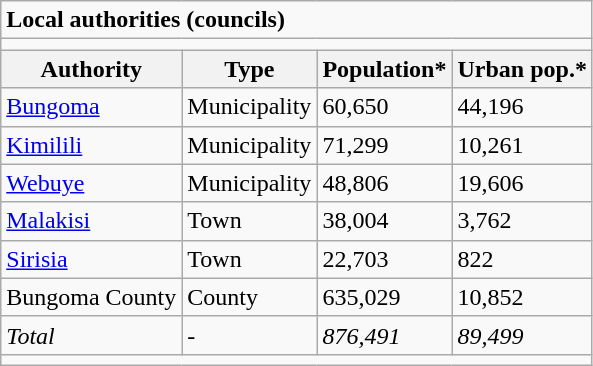<table class="wikitable">
<tr>
<td colspan="4"><strong>Local authorities (councils)</strong></td>
</tr>
<tr>
<td colspan="4"></td>
</tr>
<tr>
<th>Authority</th>
<th>Type</th>
<th>Population*</th>
<th>Urban pop.*</th>
</tr>
<tr>
<td><a href='#'>Bungoma</a></td>
<td>Municipality</td>
<td>60,650</td>
<td>44,196</td>
</tr>
<tr>
<td><a href='#'>Kimilili</a></td>
<td>Municipality</td>
<td>71,299</td>
<td>10,261</td>
</tr>
<tr>
<td><a href='#'>Webuye</a></td>
<td>Municipality</td>
<td>48,806</td>
<td>19,606</td>
</tr>
<tr>
<td><a href='#'>Malakisi</a></td>
<td>Town</td>
<td>38,004</td>
<td>3,762</td>
</tr>
<tr>
<td><a href='#'>Sirisia</a></td>
<td>Town</td>
<td>22,703</td>
<td>822</td>
</tr>
<tr>
<td>Bungoma County</td>
<td>County</td>
<td>635,029</td>
<td>10,852</td>
</tr>
<tr>
<td><em>Total</em></td>
<td>-</td>
<td><em>876,491</em></td>
<td><em>89,499</em></td>
</tr>
<tr>
<td colspan="4"></td>
</tr>
</table>
